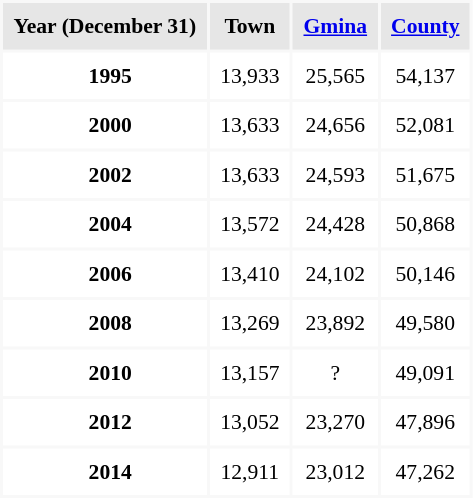<table class="toccolours" style="margin: 0;background:#f8f8f8;font-size:90%" cellpadding="7px" align="center">
<tr bgcolor=#e6e6e6>
<th>Year (December 31)</th>
<th>Town</th>
<th><a href='#'>Gmina</a></th>
<th><a href='#'>County</a></th>
</tr>
<tr align="center" style="background:#ffffff;">
<td>  <strong>1995</strong></td>
<td>13,933</td>
<td>25,565</td>
<td>54,137</td>
</tr>
<tr align="center" style="background:#ffffff;">
<td>  <strong>2000</strong></td>
<td>13,633</td>
<td>24,656</td>
<td>52,081</td>
</tr>
<tr align="center" style="background:#ffffff;">
<td>  <strong>2002</strong></td>
<td>13,633</td>
<td>24,593</td>
<td>51,675</td>
</tr>
<tr align="center" style="background:#ffffff;">
<td>  <strong>2004</strong></td>
<td>13,572</td>
<td>24,428</td>
<td>50,868</td>
</tr>
<tr align="center" style="background:#ffffff;">
<td>  <strong>2006</strong></td>
<td>13,410</td>
<td>24,102</td>
<td>50,146</td>
</tr>
<tr align="center" style="background:#ffffff;">
<td>  <strong>2008</strong></td>
<td>13,269</td>
<td>23,892</td>
<td>49,580</td>
</tr>
<tr align="center" style="background:#ffffff;">
<td>  <strong>2010</strong></td>
<td>13,157</td>
<td>?</td>
<td>49,091</td>
</tr>
<tr align="center" style="background:#ffffff;">
<td>  <strong>2012</strong></td>
<td>13,052</td>
<td>23,270</td>
<td>47,896</td>
</tr>
<tr align="center" style="background:#ffffff;">
<td>  <strong>2014</strong></td>
<td>12,911</td>
<td>23,012</td>
<td>47,262</td>
</tr>
</table>
